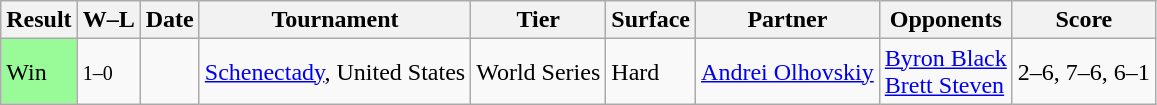<table class="sortable wikitable">
<tr>
<th>Result</th>
<th class="unsortable">W–L</th>
<th>Date</th>
<th>Tournament</th>
<th>Tier</th>
<th>Surface</th>
<th>Partner</th>
<th>Opponents</th>
<th class="unsortable">Score</th>
</tr>
<tr>
<td style="background:#98fb98;">Win</td>
<td><small>1–0</small></td>
<td><a href='#'></a></td>
<td><a href='#'>Schenectady</a>, United States</td>
<td>World Series</td>
<td>Hard</td>
<td> <a href='#'>Andrei Olhovskiy</a></td>
<td> <a href='#'>Byron Black</a> <br>  <a href='#'>Brett Steven</a></td>
<td>2–6, 7–6, 6–1</td>
</tr>
</table>
